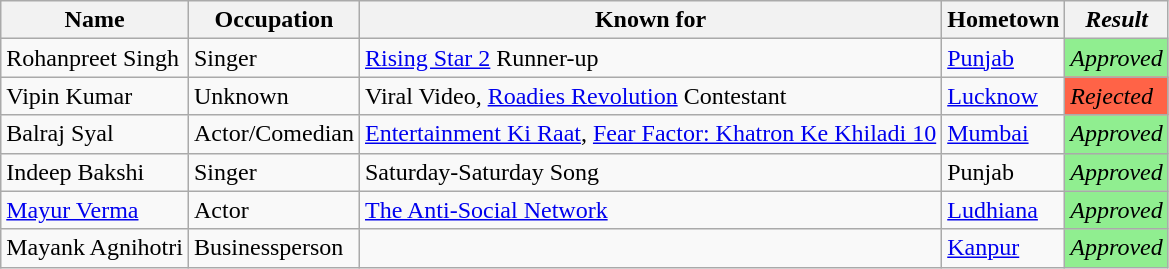<table class="wikitable">
<tr>
<th>Name</th>
<th>Occupation</th>
<th>Known for</th>
<th>Hometown</th>
<th><em>Result</em></th>
</tr>
<tr>
<td>Rohanpreet Singh</td>
<td>Singer</td>
<td><a href='#'>Rising Star 2</a> Runner-up</td>
<td><a href='#'>Punjab</a></td>
<td bgcolor="lightgreen"><em>Approved</em></td>
</tr>
<tr>
<td>Vipin Kumar</td>
<td>Unknown</td>
<td>Viral Video, <a href='#'>Roadies Revolution</a> Contestant</td>
<td><a href='#'>Lucknow</a></td>
<td bgcolor="tomato"><em>Rejected</em></td>
</tr>
<tr>
<td>Balraj Syal</td>
<td>Actor/Comedian</td>
<td><a href='#'>Entertainment Ki Raat</a>, <a href='#'>Fear Factor: Khatron Ke Khiladi 10</a></td>
<td><a href='#'>Mumbai</a></td>
<td bgcolor="lightgreen"><em>Approved</em></td>
</tr>
<tr>
<td>Indeep Bakshi</td>
<td>Singer</td>
<td>Saturday-Saturday Song</td>
<td>Punjab</td>
<td bgcolor="lightgreen"><em>Approved</em></td>
</tr>
<tr>
<td><a href='#'>Mayur Verma</a></td>
<td>Actor</td>
<td><a href='#'>The Anti-Social Network</a></td>
<td><a href='#'>Ludhiana</a></td>
<td bgcolor="lightgreen"><em>Approved</em></td>
</tr>
<tr>
<td>Mayank Agnihotri</td>
<td>Businessperson</td>
<td></td>
<td><a href='#'>Kanpur</a></td>
<td bgcolor=lightgreen><em>Approved</em></td>
</tr>
</table>
